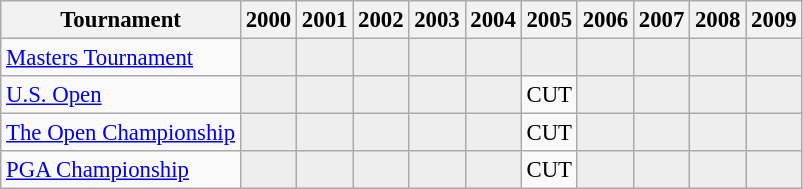<table class="wikitable" style="font-size:95%;text-align:center;">
<tr>
<th>Tournament</th>
<th>2000</th>
<th>2001</th>
<th>2002</th>
<th>2003</th>
<th>2004</th>
<th>2005</th>
<th>2006</th>
<th>2007</th>
<th>2008</th>
<th>2009</th>
</tr>
<tr>
<td align=left><a href='#'>Masters Tournament</a></td>
<td style="background:#eeeeee;"></td>
<td style="background:#eeeeee;"></td>
<td style="background:#eeeeee;"></td>
<td style="background:#eeeeee;"></td>
<td style="background:#eeeeee;"></td>
<td style="background:#eeeeee;"></td>
<td style="background:#eeeeee;"></td>
<td style="background:#eeeeee;"></td>
<td style="background:#eeeeee;"></td>
<td style="background:#eeeeee;"></td>
</tr>
<tr>
<td align=left><a href='#'>U.S. Open</a></td>
<td style="background:#eeeeee;"></td>
<td style="background:#eeeeee;"></td>
<td style="background:#eeeeee;"></td>
<td style="background:#eeeeee;"></td>
<td style="background:#eeeeee;"></td>
<td>CUT</td>
<td style="background:#eeeeee;"></td>
<td style="background:#eeeeee;"></td>
<td style="background:#eeeeee;"></td>
<td style="background:#eeeeee;"></td>
</tr>
<tr>
<td align=left><a href='#'>The Open Championship</a></td>
<td style="background:#eeeeee;"></td>
<td style="background:#eeeeee;"></td>
<td style="background:#eeeeee;"></td>
<td style="background:#eeeeee;"></td>
<td style="background:#eeeeee;"></td>
<td>CUT</td>
<td style="background:#eeeeee;"></td>
<td style="background:#eeeeee;"></td>
<td style="background:#eeeeee;"></td>
<td style="background:#eeeeee;"></td>
</tr>
<tr>
<td align=left><a href='#'>PGA Championship</a></td>
<td style="background:#eeeeee;"></td>
<td style="background:#eeeeee;"></td>
<td style="background:#eeeeee;"></td>
<td style="background:#eeeeee;"></td>
<td style="background:#eeeeee;"></td>
<td>CUT</td>
<td style="background:#eeeeee;"></td>
<td style="background:#eeeeee;"></td>
<td style="background:#eeeeee;"></td>
<td style="background:#eeeeee;"></td>
</tr>
</table>
